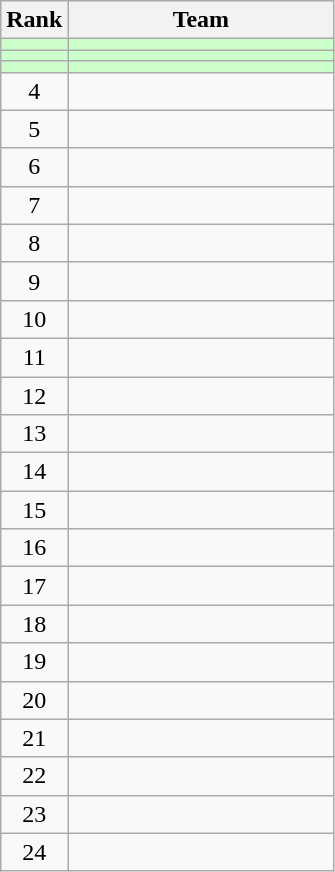<table class="wikitable">
<tr>
<th>Rank</th>
<th style="width: 170px;">Team</th>
</tr>
<tr style="background: #CCFFCC;">
<td style="text-align: center;"></td>
<td></td>
</tr>
<tr style="background: #CCFFCC;">
<td style="text-align: center;"></td>
<td></td>
</tr>
<tr style="background: #CCFFCC;">
<td style="text-align: center;"></td>
<td></td>
</tr>
<tr>
<td style="text-align: center;">4</td>
<td></td>
</tr>
<tr>
<td style="text-align: center;">5</td>
<td></td>
</tr>
<tr>
<td style="text-align: center;">6</td>
<td></td>
</tr>
<tr>
<td style="text-align: center;">7</td>
<td></td>
</tr>
<tr>
<td style="text-align: center;">8</td>
<td></td>
</tr>
<tr>
<td style="text-align: center;">9</td>
<td></td>
</tr>
<tr>
<td style="text-align: center;">10</td>
<td></td>
</tr>
<tr>
<td style="text-align: center;">11</td>
<td></td>
</tr>
<tr>
<td style="text-align: center;">12</td>
<td></td>
</tr>
<tr>
<td style="text-align: center;">13</td>
<td></td>
</tr>
<tr>
<td style="text-align: center;">14</td>
<td></td>
</tr>
<tr>
<td style="text-align: center;">15</td>
<td></td>
</tr>
<tr>
<td style="text-align: center;">16</td>
<td></td>
</tr>
<tr>
<td style="text-align: center;">17</td>
<td></td>
</tr>
<tr>
<td style="text-align: center;">18</td>
<td></td>
</tr>
<tr>
<td style="text-align: center;">19</td>
<td></td>
</tr>
<tr>
<td style="text-align: center;">20</td>
<td></td>
</tr>
<tr>
<td style="text-align: center;">21</td>
<td></td>
</tr>
<tr>
<td style="text-align: center;">22</td>
<td></td>
</tr>
<tr>
<td style="text-align: center;">23</td>
<td></td>
</tr>
<tr>
<td style="text-align: center;">24</td>
<td></td>
</tr>
</table>
